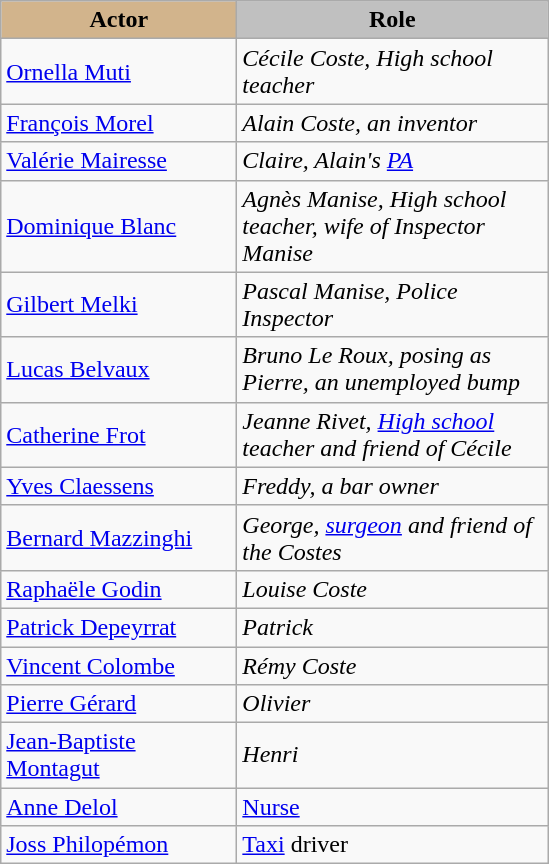<table class="wikitable">
<tr>
<th style="background-color:tan;" width="150">Actor</th>
<th style="background-color:silver;" width="200">Role</th>
</tr>
<tr>
<td><a href='#'>Ornella Muti</a></td>
<td><em>Cécile Coste, High school teacher</em></td>
</tr>
<tr>
<td><a href='#'>François Morel</a></td>
<td><em>Alain Coste, an inventor</em></td>
</tr>
<tr>
<td><a href='#'>Valérie Mairesse</a></td>
<td><em>Claire, Alain's <a href='#'>PA</a></em></td>
</tr>
<tr>
<td><a href='#'>Dominique Blanc</a></td>
<td><em>Agnès Manise, High school teacher, wife of Inspector Manise</em></td>
</tr>
<tr>
<td><a href='#'>Gilbert Melki</a></td>
<td><em>Pascal Manise, Police Inspector</em></td>
</tr>
<tr>
<td><a href='#'>Lucas Belvaux</a></td>
<td><em>Bruno Le Roux, posing as Pierre, an unemployed bump</em></td>
</tr>
<tr>
<td><a href='#'>Catherine Frot</a></td>
<td><em>Jeanne Rivet, <a href='#'>High school</a> teacher and friend of Cécile</em></td>
</tr>
<tr>
<td><a href='#'>Yves Claessens</a></td>
<td><em>Freddy, a bar owner</em></td>
</tr>
<tr>
<td><a href='#'>Bernard Mazzinghi</a></td>
<td><em>George, <a href='#'>surgeon</a> and friend of the Costes</em></td>
</tr>
<tr>
<td><a href='#'>Raphaële Godin</a></td>
<td><em>Louise Coste</em></td>
</tr>
<tr>
<td><a href='#'>Patrick Depeyrrat</a></td>
<td><em>Patrick</em></td>
</tr>
<tr>
<td><a href='#'>Vincent Colombe</a></td>
<td><em>Rémy Coste</em></td>
</tr>
<tr>
<td><a href='#'>Pierre Gérard</a></td>
<td><em>Olivier</em></td>
</tr>
<tr>
<td><a href='#'>Jean-Baptiste Montagut</a></td>
<td><em>Henri</em></td>
</tr>
<tr>
<td><a href='#'>Anne Delol</a></td>
<td><a href='#'>Nurse</a></td>
</tr>
<tr>
<td><a href='#'>Joss Philopémon</a></td>
<td><a href='#'>Taxi</a> driver</td>
</tr>
</table>
